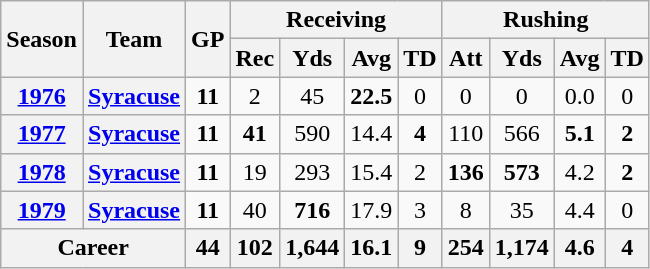<table class="wikitable" style="text-align:center;">
<tr>
<th rowspan="2">Season</th>
<th rowspan="2">Team</th>
<th rowspan="2">GP</th>
<th colspan="4">Receiving</th>
<th colspan="4">Rushing</th>
</tr>
<tr>
<th>Rec</th>
<th>Yds</th>
<th>Avg</th>
<th>TD</th>
<th>Att</th>
<th>Yds</th>
<th>Avg</th>
<th>TD</th>
</tr>
<tr>
<th><a href='#'>1976</a></th>
<th><a href='#'>Syracuse</a></th>
<td><strong>11</strong></td>
<td>2</td>
<td>45</td>
<td><strong>22.5</strong></td>
<td>0</td>
<td>0</td>
<td>0</td>
<td>0.0</td>
<td>0</td>
</tr>
<tr>
<th><a href='#'>1977</a></th>
<th><a href='#'>Syracuse</a></th>
<td><strong>11</strong></td>
<td><strong>41</strong></td>
<td>590</td>
<td>14.4</td>
<td><strong>4</strong></td>
<td>110</td>
<td>566</td>
<td><strong>5.1</strong></td>
<td><strong>2</strong></td>
</tr>
<tr>
<th><a href='#'>1978</a></th>
<th><a href='#'>Syracuse</a></th>
<td><strong>11</strong></td>
<td>19</td>
<td>293</td>
<td>15.4</td>
<td>2</td>
<td><strong>136</strong></td>
<td><strong>573</strong></td>
<td>4.2</td>
<td><strong>2</strong></td>
</tr>
<tr>
<th><a href='#'>1979</a></th>
<th><a href='#'>Syracuse</a></th>
<td><strong>11</strong></td>
<td>40</td>
<td><strong>716</strong></td>
<td>17.9</td>
<td>3</td>
<td>8</td>
<td>35</td>
<td>4.4</td>
<td>0</td>
</tr>
<tr>
<th colspan="2">Career</th>
<th>44</th>
<th>102</th>
<th>1,644</th>
<th>16.1</th>
<th>9</th>
<th>254</th>
<th>1,174</th>
<th>4.6</th>
<th>4</th>
</tr>
</table>
